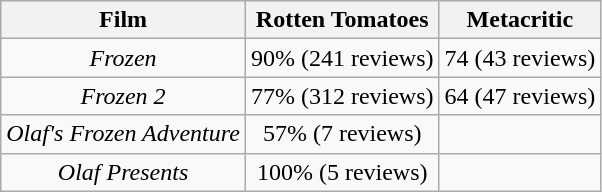<table class="wikitable" border="1" style="text-align: center;">
<tr>
<th>Film</th>
<th>Rotten Tomatoes</th>
<th>Metacritic</th>
</tr>
<tr>
<td><em>Frozen</em></td>
<td>90% (241 reviews)</td>
<td>74 (43 reviews)</td>
</tr>
<tr>
<td><em>Frozen 2</em></td>
<td>77% (312 reviews)</td>
<td>64 (47 reviews)</td>
</tr>
<tr>
<td><em>Olaf's Frozen Adventure</em></td>
<td>57% (7 reviews)</td>
<td></td>
</tr>
<tr>
<td><em>Olaf Presents</em></td>
<td>100% (5 reviews)</td>
<td></td>
</tr>
</table>
